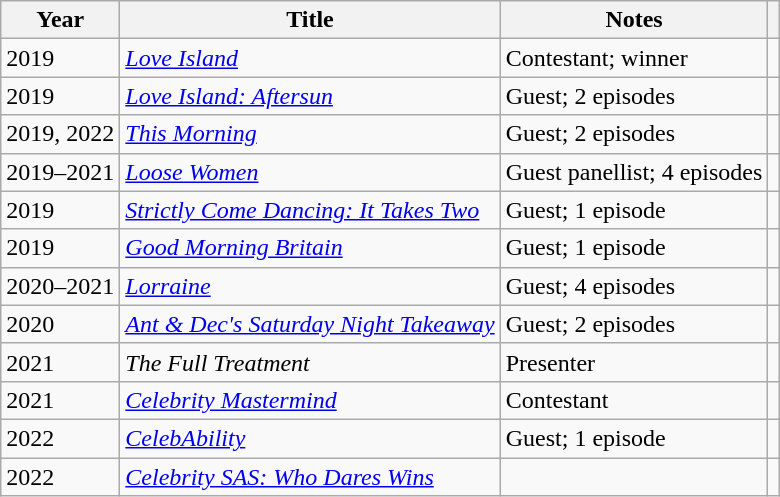<table class="wikitable">
<tr>
<th>Year</th>
<th>Title</th>
<th>Notes</th>
<th></th>
</tr>
<tr>
<td>2019</td>
<td><em><a href='#'>Love Island</a></em></td>
<td>Contestant; winner</td>
<td align="center"></td>
</tr>
<tr>
<td>2019</td>
<td><em><a href='#'>Love Island: Aftersun</a></em></td>
<td>Guest; 2 episodes</td>
<td align="center"></td>
</tr>
<tr>
<td>2019, 2022</td>
<td><em><a href='#'>This Morning</a></em></td>
<td>Guest; 2 episodes</td>
<td align="center"></td>
</tr>
<tr>
<td>2019–2021</td>
<td><em><a href='#'>Loose Women</a></em></td>
<td>Guest panellist; 4 episodes</td>
<td align="center"></td>
</tr>
<tr>
<td>2019</td>
<td><em><a href='#'>Strictly Come Dancing: It Takes Two</a></em></td>
<td>Guest; 1 episode</td>
<td align="center"></td>
</tr>
<tr>
<td>2019</td>
<td><em><a href='#'>Good Morning Britain</a></em></td>
<td>Guest; 1 episode</td>
<td align="center"></td>
</tr>
<tr>
<td>2020–2021</td>
<td><em><a href='#'>Lorraine</a></em></td>
<td>Guest; 4 episodes</td>
<td align="center"></td>
</tr>
<tr>
<td>2020</td>
<td><em><a href='#'>Ant & Dec's Saturday Night Takeaway</a></em></td>
<td>Guest; 2 episodes</td>
<td align="center"></td>
</tr>
<tr>
<td>2021</td>
<td><em>The Full Treatment</em></td>
<td>Presenter</td>
<td align="center"></td>
</tr>
<tr>
<td>2021</td>
<td><em><a href='#'>Celebrity Mastermind</a></em></td>
<td>Contestant</td>
<td align="center"></td>
</tr>
<tr>
<td>2022</td>
<td><em><a href='#'>CelebAbility</a></em></td>
<td>Guest; 1 episode</td>
<td align="center"></td>
</tr>
<tr>
<td>2022</td>
<td><em><a href='#'>Celebrity SAS: Who Dares Wins</a></em></td>
<td></td>
<td align="center"></td>
</tr>
</table>
